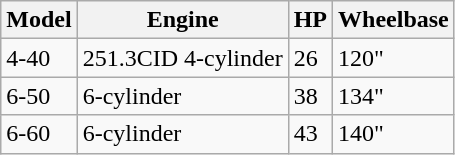<table class="wikitable">
<tr>
<th>Model</th>
<th>Engine</th>
<th>HP</th>
<th>Wheelbase</th>
</tr>
<tr>
<td>4-40</td>
<td>251.3CID 4-cylinder</td>
<td>26</td>
<td>120"</td>
</tr>
<tr>
<td>6-50</td>
<td>6-cylinder</td>
<td>38</td>
<td>134"</td>
</tr>
<tr>
<td>6-60</td>
<td>6-cylinder</td>
<td>43</td>
<td>140"</td>
</tr>
</table>
